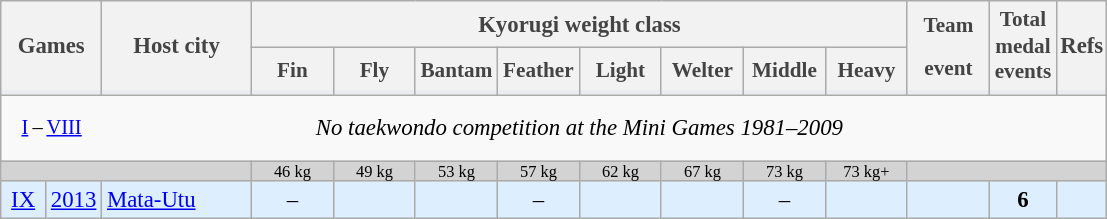<table class=wikitable style="text-align:center; font-size:95%;">
<tr style="line-height:150%;">
<th rowspan="2" colspan="2" style="border-bottom:0px; color:#444;">Games</th>
<th rowspan="2" style="border-bottom:0px; color:#444;">Host city </th>
<th colspan="8" style="border-bottom:0px; color:#444;">Kyorugi weight class</th>
<th colspan="1" style="border-bottom:0px; color:#444; font-size:93%;">Team</th>
<th rowspan="2" style="border-bottom:0px; color:#444; font-size:93%; height:3.3em; line-height:125%; vertical-align:bottom; padding:3px; ">Total<br>medal<br>events</th>
<th rowspan="2" style="border-bottom:0px; color:#444; padding:2px;">Refs</th>
</tr>
<tr style="line-height:150%; font-size:93%; background-color:#eaecf0;">
<th valign=bottom style="width:3.4em; border-bottom:0px; color:#444;">Fin</th>
<th valign=bottom style="width:3.4em; border-bottom:0px; color:#444;">Fly</th>
<th valign=bottom style="width:3.4em; border-bottom:0px; color:#444;">Bantam</th>
<th valign=bottom style="width:3.4em; border-bottom:0px; color:#444;">Feather</th>
<th valign=bottom style="width:3.4em; border-bottom:0px; color:#444;">Light</th>
<th valign=bottom style="width:3.4em; border-bottom:0px; color:#444;">Welter</th>
<th valign=bottom style="width:3.4em; border-bottom:0px; color:#444;">Middle</th>
<th valign=bottom style="width:3.4em; border-bottom:0px; color:#444;">Heavy</th>
<th style="width:3.4em; border:0px; color:#444;">event</th>
</tr>
<tr style="font-size:2px; background-color:#eaecf0;">
<td colspan="2" style="border-top:0px;"> </td>
<td style="border-top:0px;"> </td>
<td style="border-top:0px;"> </td>
<td style="border-top:0px;"> </td>
<td style="border-top:0px;"> </td>
<td style="border-top:0px;"> </td>
<td style="border-top:0px;"> </td>
<td style="border-top:0px;"> </td>
<td style="border-top:0px;"> </td>
<td style="border-top:0px;"> </td>
<td style="border-top:0px;"> </td>
<td style="border-top:0px;"> </td>
<td style="border-top:0px;"> </td>
</tr>
<tr style="height:2.9em;">
<td colspan=2 style="width:1.9em; padding:2px; border-right:0px; font-size:90%;"><a href='#'>I</a> – <a href='#'>VIII</a></td>
<td style="border:0px;"> </td>
<td colspan=8 style="border:0px;"><em>No taekwondo competition at the Mini Games 1981–2009</em></td>
<td colspan=3 style="border-left:0px;"> </td>
</tr>
<tr style="background-color:lightgrey; line-height:8px; font-size:72%">
<td colspan="3"></td>
<td>46 kg</td>
<td>49 kg</td>
<td>53 kg</td>
<td>57 kg</td>
<td>62 kg</td>
<td>67 kg</td>
<td>73 kg</td>
<td>73 kg+</td>
<td colspan="3"></td>
</tr>
<tr bgcolor=#def>
<td style="width:1.5em;"><a href='#'>IX</a></td>
<td align=left><a href='#'>2013</a></td>
<td align=left style="width:6.1em;"><a href='#'>Mata-Utu</a> </td>
<td>–</td>
<td><br></td>
<td><br></td>
<td>–</td>
<td><br></td>
<td><br></td>
<td>–</td>
<td><br></td>
<td><br></td>
<td><strong>6</strong></td>
<td><br></td>
</tr>
</table>
